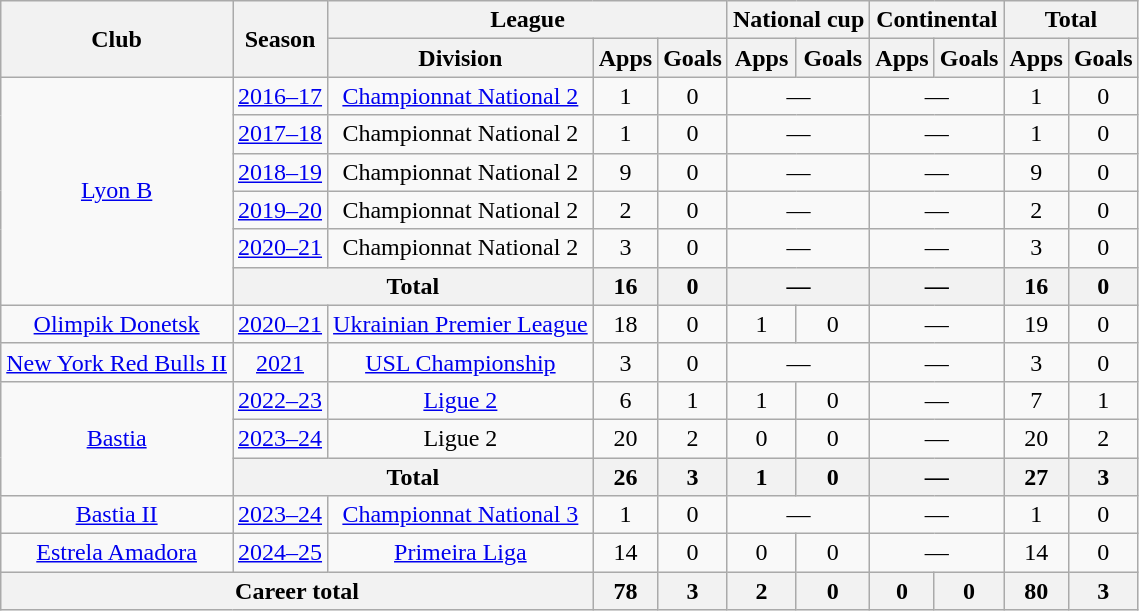<table class=wikitable style=text-align:center>
<tr>
<th rowspan="2">Club</th>
<th rowspan="2">Season</th>
<th colspan="3">League</th>
<th colspan="2">National cup</th>
<th colspan="2">Continental</th>
<th colspan="2">Total</th>
</tr>
<tr>
<th>Division</th>
<th>Apps</th>
<th>Goals</th>
<th>Apps</th>
<th>Goals</th>
<th>Apps</th>
<th>Goals</th>
<th>Apps</th>
<th>Goals</th>
</tr>
<tr>
<td rowspan="6"><a href='#'>Lyon B</a></td>
<td><a href='#'>2016–17</a></td>
<td><a href='#'>Championnat National 2</a></td>
<td>1</td>
<td>0</td>
<td colspan="2">—</td>
<td colspan="2">—</td>
<td>1</td>
<td>0</td>
</tr>
<tr>
<td><a href='#'>2017–18</a></td>
<td>Championnat National 2</td>
<td>1</td>
<td>0</td>
<td colspan="2">—</td>
<td colspan="2">—</td>
<td>1</td>
<td>0</td>
</tr>
<tr>
<td><a href='#'>2018–19</a></td>
<td>Championnat National 2</td>
<td>9</td>
<td>0</td>
<td colspan="2">—</td>
<td colspan="2">—</td>
<td>9</td>
<td>0</td>
</tr>
<tr>
<td><a href='#'>2019–20</a></td>
<td>Championnat National 2</td>
<td>2</td>
<td>0</td>
<td colspan="2">—</td>
<td colspan="2">—</td>
<td>2</td>
<td>0</td>
</tr>
<tr>
<td><a href='#'>2020–21</a></td>
<td>Championnat National 2</td>
<td>3</td>
<td>0</td>
<td colspan="2">—</td>
<td colspan="2">—</td>
<td>3</td>
<td>0</td>
</tr>
<tr>
<th colspan="2">Total</th>
<th>16</th>
<th>0</th>
<th colspan="2">—</th>
<th colspan="2">—</th>
<th>16</th>
<th>0</th>
</tr>
<tr>
<td><a href='#'>Olimpik Donetsk</a></td>
<td><a href='#'>2020–21</a></td>
<td><a href='#'>Ukrainian Premier League</a></td>
<td>18</td>
<td>0</td>
<td>1</td>
<td>0</td>
<td colspan="2">—</td>
<td>19</td>
<td>0</td>
</tr>
<tr>
<td><a href='#'>New York Red Bulls II</a></td>
<td><a href='#'>2021</a></td>
<td><a href='#'>USL Championship</a></td>
<td>3</td>
<td>0</td>
<td colspan="2">—</td>
<td colspan="2">—</td>
<td>3</td>
<td>0</td>
</tr>
<tr>
<td rowspan="3"><a href='#'>Bastia</a></td>
<td><a href='#'>2022–23</a></td>
<td><a href='#'>Ligue 2</a></td>
<td>6</td>
<td>1</td>
<td>1</td>
<td>0</td>
<td colspan="2">—</td>
<td>7</td>
<td>1</td>
</tr>
<tr>
<td><a href='#'>2023–24</a></td>
<td>Ligue 2</td>
<td>20</td>
<td>2</td>
<td>0</td>
<td>0</td>
<td colspan="2">—</td>
<td>20</td>
<td>2</td>
</tr>
<tr>
<th colspan="2">Total</th>
<th>26</th>
<th>3</th>
<th>1</th>
<th>0</th>
<th colspan="2">—</th>
<th>27</th>
<th>3</th>
</tr>
<tr>
<td><a href='#'>Bastia II</a></td>
<td><a href='#'>2023–24</a></td>
<td><a href='#'>Championnat National 3</a></td>
<td>1</td>
<td>0</td>
<td colspan="2">—</td>
<td colspan="2">—</td>
<td>1</td>
<td>0</td>
</tr>
<tr>
<td><a href='#'>Estrela Amadora</a></td>
<td><a href='#'>2024–25</a></td>
<td><a href='#'>Primeira Liga</a></td>
<td>14</td>
<td>0</td>
<td>0</td>
<td>0</td>
<td colspan="2">—</td>
<td>14</td>
<td>0</td>
</tr>
<tr>
<th colspan="3">Career total</th>
<th>78</th>
<th>3</th>
<th>2</th>
<th>0</th>
<th>0</th>
<th>0</th>
<th>80</th>
<th>3</th>
</tr>
</table>
